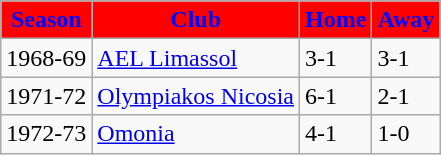<table class="wikitable">
<tr>
<th style="color:blue; background:red;">Season</th>
<th style="color:blue; background:red;">Club</th>
<th style="color:blue; background:red;">Home</th>
<th style="color:blue; background:red;">Away</th>
</tr>
<tr>
<td>1968-69</td>
<td> <a href='#'>AEL Limassol</a></td>
<td>3-1</td>
<td>3-1</td>
</tr>
<tr>
<td>1971-72</td>
<td> <a href='#'>Olympiakos Nicosia</a></td>
<td>6-1</td>
<td>2-1</td>
</tr>
<tr>
<td>1972-73</td>
<td> <a href='#'>Omonia</a></td>
<td>4-1</td>
<td>1-0</td>
</tr>
</table>
